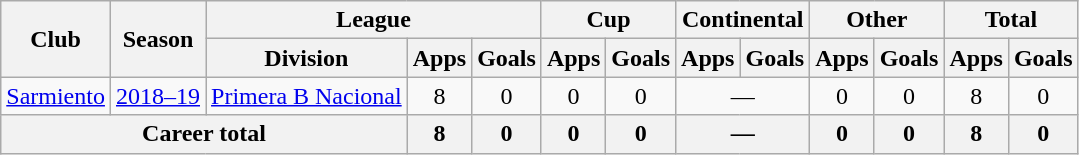<table class="wikitable" style="text-align:center">
<tr>
<th rowspan="2">Club</th>
<th rowspan="2">Season</th>
<th colspan="3">League</th>
<th colspan="2">Cup</th>
<th colspan="2">Continental</th>
<th colspan="2">Other</th>
<th colspan="2">Total</th>
</tr>
<tr>
<th>Division</th>
<th>Apps</th>
<th>Goals</th>
<th>Apps</th>
<th>Goals</th>
<th>Apps</th>
<th>Goals</th>
<th>Apps</th>
<th>Goals</th>
<th>Apps</th>
<th>Goals</th>
</tr>
<tr>
<td rowspan="1"><a href='#'>Sarmiento</a></td>
<td><a href='#'>2018–19</a></td>
<td rowspan="1"><a href='#'>Primera B Nacional</a></td>
<td>8</td>
<td>0</td>
<td>0</td>
<td>0</td>
<td colspan="2">—</td>
<td>0</td>
<td>0</td>
<td>8</td>
<td>0</td>
</tr>
<tr>
<th colspan="3">Career total</th>
<th>8</th>
<th>0</th>
<th>0</th>
<th>0</th>
<th colspan="2">—</th>
<th>0</th>
<th>0</th>
<th>8</th>
<th>0</th>
</tr>
</table>
